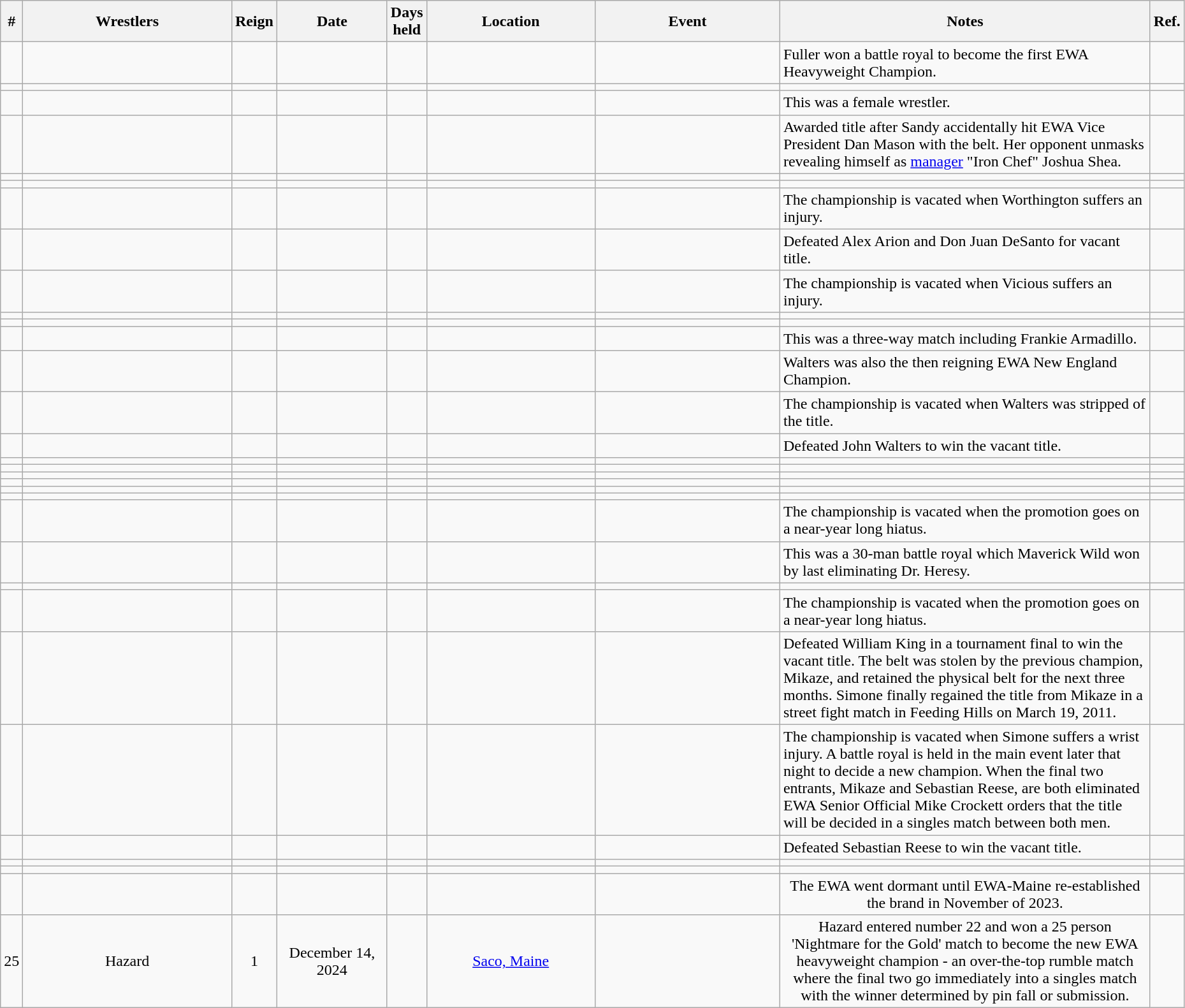<table class="wikitable sortable" width=98% style="text-align:center;">
<tr>
<th width=0%>#</th>
<th width=20%>Wrestlers</th>
<th width=0%>Reign</th>
<th width=10%>Date</th>
<th width=0%>Days<br>held</th>
<th width=16%>Location</th>
<th width=18%>Event</th>
<th width=60% class="unsortable">Notes</th>
<th width=0% class="unsortable">Ref.</th>
</tr>
<tr>
<td></td>
<td></td>
<td></td>
<td></td>
<td></td>
<td></td>
<td></td>
<td align="left">Fuller won a battle royal to become the first EWA Heavyweight Champion.</td>
<td align="left"></td>
</tr>
<tr>
<td></td>
<td></td>
<td></td>
<td></td>
<td></td>
<td></td>
<td></td>
<td align="left"></td>
<td align="left"></td>
</tr>
<tr>
<td></td>
<td></td>
<td></td>
<td></td>
<td></td>
<td></td>
<td></td>
<td align="left">This was a female wrestler.</td>
<td align="left"></td>
</tr>
<tr>
<td></td>
<td></td>
<td></td>
<td></td>
<td></td>
<td></td>
<td></td>
<td align="left">Awarded title after Sandy accidentally hit EWA Vice President Dan Mason with the belt. Her opponent unmasks revealing himself as <a href='#'>manager</a> "Iron Chef" Joshua Shea.</td>
<td align="left"></td>
</tr>
<tr>
<td></td>
<td></td>
<td></td>
<td></td>
<td></td>
<td></td>
<td></td>
<td align="left"></td>
<td align="left"></td>
</tr>
<tr>
<td></td>
<td></td>
<td></td>
<td></td>
<td></td>
<td></td>
<td></td>
<td align="left"></td>
<td align="left"></td>
</tr>
<tr>
<td></td>
<td></td>
<td></td>
<td></td>
<td></td>
<td></td>
<td></td>
<td align="left">The championship is vacated when Worthington suffers an injury.</td>
<td align="left"></td>
</tr>
<tr>
<td></td>
<td></td>
<td></td>
<td></td>
<td></td>
<td></td>
<td></td>
<td align="left">Defeated Alex Arion and Don Juan DeSanto for vacant title.</td>
<td align="left"></td>
</tr>
<tr>
<td></td>
<td></td>
<td></td>
<td></td>
<td></td>
<td></td>
<td></td>
<td align="left">The championship is vacated when Vicious suffers an injury.</td>
<td align="left"></td>
</tr>
<tr>
<td></td>
<td></td>
<td></td>
<td></td>
<td></td>
<td></td>
<td></td>
<td align="left"></td>
<td align="left"></td>
</tr>
<tr>
<td></td>
<td></td>
<td></td>
<td></td>
<td></td>
<td></td>
<td></td>
<td align="left"></td>
<td align="left"></td>
</tr>
<tr>
<td></td>
<td></td>
<td></td>
<td></td>
<td></td>
<td></td>
<td></td>
<td align="left">This was a three-way match including Frankie Armadillo.</td>
<td align="left"></td>
</tr>
<tr>
<td></td>
<td></td>
<td></td>
<td></td>
<td></td>
<td></td>
<td></td>
<td align="left">Walters was also the then reigning EWA New England Champion.</td>
<td align="left"></td>
</tr>
<tr>
<td></td>
<td></td>
<td></td>
<td></td>
<td></td>
<td></td>
<td></td>
<td align="left">The championship is vacated when Walters was stripped of the title.</td>
<td align="left"></td>
</tr>
<tr>
<td></td>
<td></td>
<td></td>
<td></td>
<td></td>
<td></td>
<td></td>
<td align="left">Defeated John Walters to win the vacant title.</td>
<td align="left"></td>
</tr>
<tr>
<td></td>
<td></td>
<td></td>
<td></td>
<td></td>
<td></td>
<td></td>
<td align="left"></td>
<td align="left"></td>
</tr>
<tr>
<td></td>
<td></td>
<td></td>
<td></td>
<td></td>
<td></td>
<td></td>
<td align="left"></td>
<td align="left"></td>
</tr>
<tr>
<td></td>
<td></td>
<td></td>
<td></td>
<td></td>
<td></td>
<td></td>
<td align="left"></td>
<td align="left"></td>
</tr>
<tr>
<td></td>
<td></td>
<td></td>
<td></td>
<td></td>
<td></td>
<td></td>
<td align="left"></td>
<td align="left"></td>
</tr>
<tr>
<td></td>
<td></td>
<td></td>
<td></td>
<td></td>
<td></td>
<td></td>
<td align="left"></td>
<td align="left"></td>
</tr>
<tr>
<td></td>
<td></td>
<td></td>
<td></td>
<td></td>
<td></td>
<td></td>
<td align="left"></td>
<td align="left"></td>
</tr>
<tr>
<td></td>
<td></td>
<td></td>
<td></td>
<td></td>
<td></td>
<td></td>
<td align="left">The championship is vacated when the promotion goes on a near-year long hiatus.</td>
<td align="left"></td>
</tr>
<tr>
<td></td>
<td></td>
<td></td>
<td></td>
<td></td>
<td></td>
<td></td>
<td align="left">This was a 30-man battle royal which Maverick Wild won by last eliminating Dr. Heresy.</td>
<td align="left"></td>
</tr>
<tr>
<td></td>
<td></td>
<td></td>
<td></td>
<td></td>
<td></td>
<td></td>
<td align="left"></td>
<td align="left"></td>
</tr>
<tr>
<td></td>
<td></td>
<td></td>
<td></td>
<td></td>
<td></td>
<td></td>
<td align="left">The championship is vacated when the promotion goes on a near-year long hiatus.</td>
<td align="left"></td>
</tr>
<tr>
<td></td>
<td></td>
<td></td>
<td></td>
<td></td>
<td></td>
<td></td>
<td align="left">Defeated William King in a tournament final to win the vacant title. The belt was stolen by the previous champion, Mikaze, and retained the physical belt for the next three months. Simone finally regained the title from Mikaze in a street fight match in Feeding Hills on March 19, 2011.</td>
<td align="left"></td>
</tr>
<tr>
<td></td>
<td></td>
<td></td>
<td></td>
<td></td>
<td></td>
<td></td>
<td align="left">The championship is vacated when Simone suffers a wrist injury. A battle royal is held in the main event later that night to decide a new champion. When the final two entrants, Mikaze and Sebastian Reese, are both eliminated EWA Senior Official Mike Crockett orders that the title will be decided in a singles match between both men.</td>
<td align="left"></td>
</tr>
<tr>
<td></td>
<td></td>
<td></td>
<td></td>
<td></td>
<td></td>
<td></td>
<td align="left">Defeated Sebastian Reese to win the vacant title.</td>
<td align="left"></td>
</tr>
<tr>
<td></td>
<td></td>
<td></td>
<td></td>
<td></td>
<td></td>
<td></td>
<td align="left"></td>
<td align="left"></td>
</tr>
<tr>
<td></td>
<td></td>
<td></td>
<td></td>
<td></td>
<td></td>
<td></td>
<td align="left"></td>
<td align="left"></td>
</tr>
<tr>
<td></td>
<td></td>
<td></td>
<td></td>
<td></td>
<td></td>
<td></td>
<td>The EWA went dormant until EWA-Maine re-established the brand in November of 2023.</td>
<td></td>
</tr>
<tr>
<td>25</td>
<td>Hazard</td>
<td>1</td>
<td>December 14, 2024</td>
<td></td>
<td><a href='#'>Saco, Maine</a></td>
<td></td>
<td>Hazard entered number 22 and won a 25 person 'Nightmare for the Gold' match to become the new EWA heavyweight champion - an over-the-top rumble match where the final two go immediately into a singles match with the winner determined by pin fall or submission.</td>
<td></td>
</tr>
</table>
